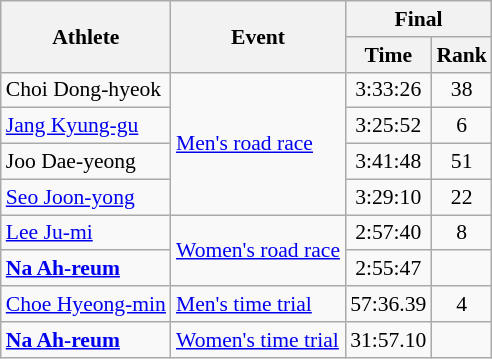<table class=wikitable style=font-size:90%;text-align:center>
<tr>
<th rowspan="2">Athlete</th>
<th rowspan="2">Event</th>
<th colspan=2>Final</th>
</tr>
<tr>
<th>Time</th>
<th>Rank</th>
</tr>
<tr>
<td align=left>Choi Dong-hyeok</td>
<td align=left rowspan=4><a href='#'>Men's road race</a></td>
<td>3:33:26</td>
<td>38</td>
</tr>
<tr>
<td align=left><a href='#'>Jang Kyung-gu</a></td>
<td>3:25:52</td>
<td>6</td>
</tr>
<tr>
<td align=left>Joo Dae-yeong</td>
<td>3:41:48</td>
<td>51</td>
</tr>
<tr>
<td align=left><a href='#'>Seo Joon-yong</a></td>
<td>3:29:10</td>
<td>22</td>
</tr>
<tr>
<td align=left><a href='#'>Lee Ju-mi</a></td>
<td align=left rowspan=2><a href='#'>Women's road race</a></td>
<td>2:57:40</td>
<td>8</td>
</tr>
<tr>
<td align=left><strong><a href='#'>Na Ah-reum</a></strong></td>
<td>2:55:47</td>
<td></td>
</tr>
<tr>
<td align=left><a href='#'>Choe Hyeong-min</a></td>
<td align=left><a href='#'>Men's time trial</a></td>
<td>57:36.39</td>
<td>4</td>
</tr>
<tr>
<td align=left><strong><a href='#'>Na Ah-reum</a></strong></td>
<td align=left><a href='#'>Women's time trial</a></td>
<td>31:57.10</td>
<td></td>
</tr>
</table>
